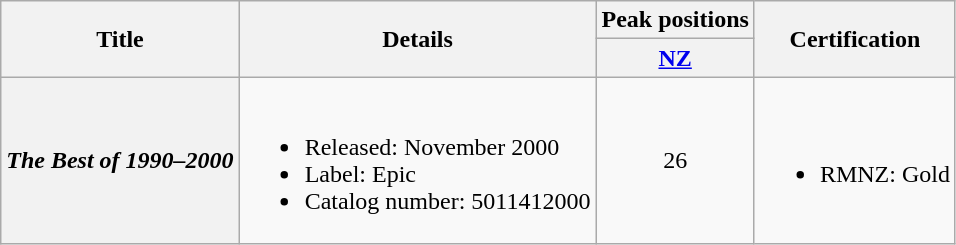<table class="wikitable plainrowheaders">
<tr>
<th rowspan="2">Title</th>
<th rowspan="2">Details</th>
<th colspan="1">Peak positions</th>
<th rowspan="2">Certification</th>
</tr>
<tr>
<th scope="col"><a href='#'>NZ</a><br></th>
</tr>
<tr>
<th scope="row"><em>The Best of 1990–2000</em></th>
<td><br><ul><li>Released: November 2000</li><li>Label: Epic</li><li>Catalog number: 5011412000</li></ul></td>
<td align="center">26</td>
<td><br><ul><li>RMNZ: Gold</li></ul></td>
</tr>
</table>
